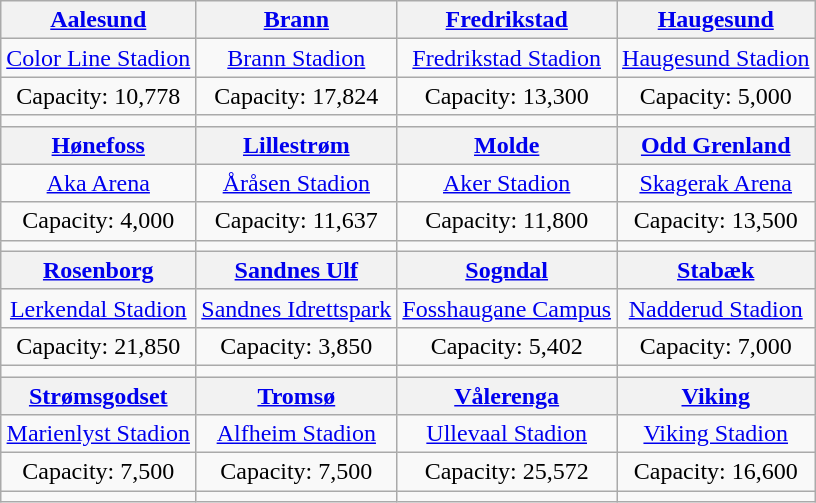<table class="wikitable" style="text-align:center">
<tr>
<th><a href='#'>Aalesund</a></th>
<th><a href='#'>Brann</a></th>
<th><a href='#'>Fredrikstad</a></th>
<th><a href='#'>Haugesund</a></th>
</tr>
<tr>
<td><a href='#'>Color Line Stadion</a></td>
<td><a href='#'>Brann Stadion</a></td>
<td><a href='#'>Fredrikstad Stadion</a></td>
<td><a href='#'>Haugesund Stadion</a></td>
</tr>
<tr>
<td>Capacity: 10,778</td>
<td>Capacity: 17,824</td>
<td>Capacity: 13,300</td>
<td>Capacity: 5,000</td>
</tr>
<tr>
<td></td>
<td></td>
<td></td>
<td></td>
</tr>
<tr>
<th><a href='#'>Hønefoss</a></th>
<th><a href='#'>Lillestrøm</a></th>
<th><a href='#'>Molde</a></th>
<th><a href='#'>Odd Grenland</a></th>
</tr>
<tr>
<td><a href='#'>Aka Arena</a></td>
<td><a href='#'>Åråsen Stadion</a></td>
<td><a href='#'>Aker Stadion</a></td>
<td><a href='#'>Skagerak Arena</a></td>
</tr>
<tr>
<td>Capacity: 4,000</td>
<td>Capacity: 11,637</td>
<td>Capacity: 11,800</td>
<td>Capacity: 13,500</td>
</tr>
<tr>
<td></td>
<td></td>
<td></td>
<td></td>
</tr>
<tr>
<th><a href='#'>Rosenborg</a></th>
<th><a href='#'>Sandnes Ulf</a></th>
<th><a href='#'>Sogndal</a></th>
<th><a href='#'>Stabæk</a></th>
</tr>
<tr>
<td><a href='#'>Lerkendal Stadion</a></td>
<td><a href='#'>Sandnes Idrettspark</a></td>
<td><a href='#'>Fosshaugane Campus</a></td>
<td><a href='#'>Nadderud Stadion</a></td>
</tr>
<tr>
<td>Capacity: 21,850</td>
<td>Capacity: 3,850</td>
<td>Capacity: 5,402</td>
<td>Capacity: 7,000</td>
</tr>
<tr>
<td></td>
<td></td>
<td></td>
<td></td>
</tr>
<tr>
<th><a href='#'>Strømsgodset</a></th>
<th><a href='#'>Tromsø</a></th>
<th><a href='#'>Vålerenga</a></th>
<th><a href='#'>Viking</a></th>
</tr>
<tr>
<td><a href='#'>Marienlyst Stadion</a></td>
<td><a href='#'>Alfheim Stadion</a></td>
<td><a href='#'>Ullevaal Stadion</a></td>
<td><a href='#'>Viking Stadion</a></td>
</tr>
<tr>
<td>Capacity: 7,500</td>
<td>Capacity: 7,500</td>
<td>Capacity: 25,572</td>
<td>Capacity: 16,600</td>
</tr>
<tr>
<td></td>
<td></td>
<td></td>
<td></td>
</tr>
</table>
